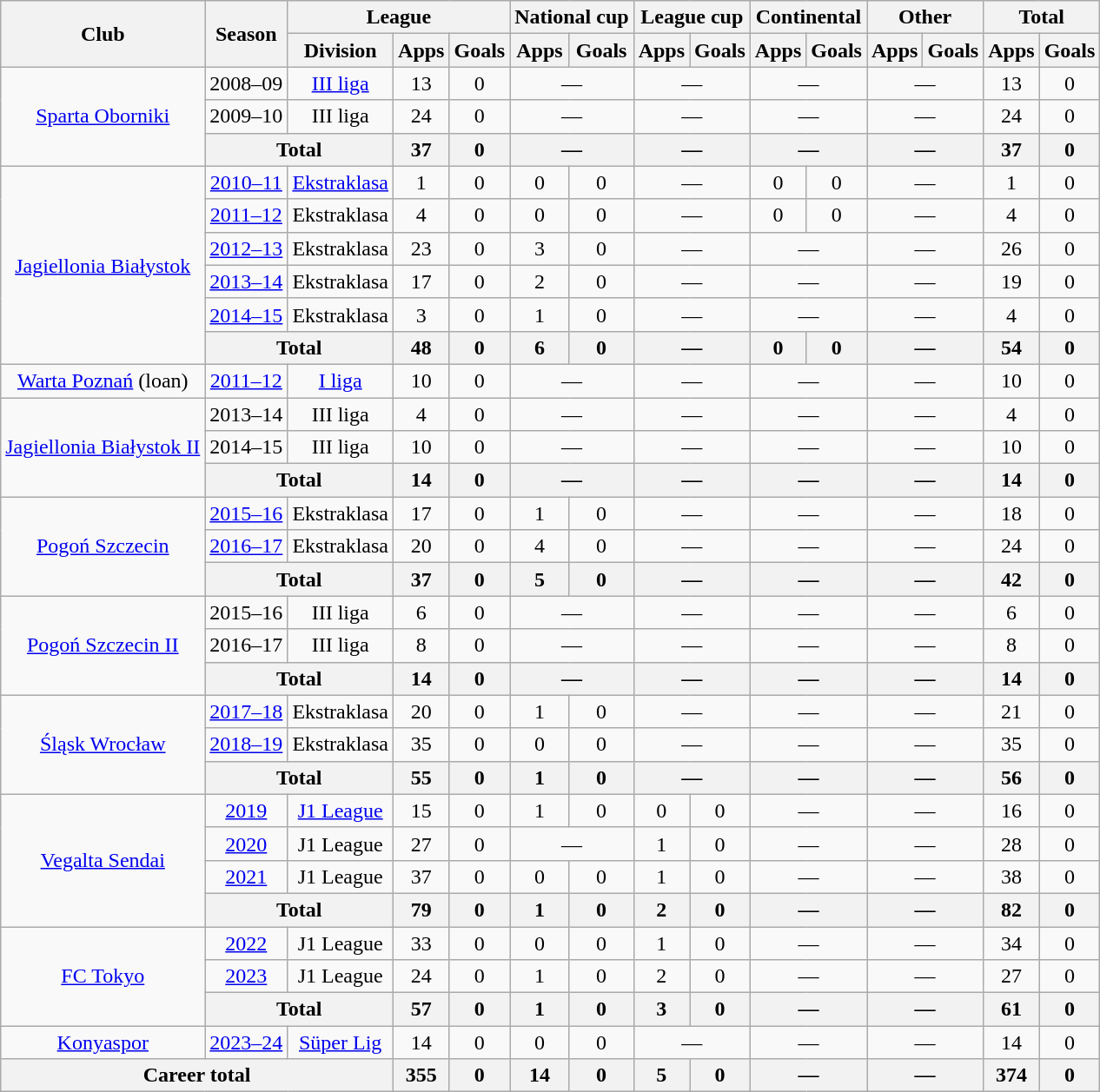<table class="wikitable" style="text-align:center">
<tr>
<th rowspan="2">Club</th>
<th rowspan="2">Season</th>
<th colspan="3">League</th>
<th colspan="2">National cup</th>
<th colspan="2">League cup</th>
<th colspan="2">Continental</th>
<th colspan="2">Other</th>
<th colspan="2">Total</th>
</tr>
<tr>
<th>Division</th>
<th>Apps</th>
<th>Goals</th>
<th>Apps</th>
<th>Goals</th>
<th>Apps</th>
<th>Goals</th>
<th>Apps</th>
<th>Goals</th>
<th>Apps</th>
<th>Goals</th>
<th>Apps</th>
<th>Goals</th>
</tr>
<tr>
<td rowspan="3"><a href='#'>Sparta Oborniki</a></td>
<td>2008–09</td>
<td><a href='#'>III liga</a></td>
<td>13</td>
<td>0</td>
<td colspan="2">—</td>
<td colspan="2">—</td>
<td colspan="2">—</td>
<td colspan="2">—</td>
<td>13</td>
<td>0</td>
</tr>
<tr>
<td>2009–10</td>
<td>III liga</td>
<td>24</td>
<td>0</td>
<td colspan="2">—</td>
<td colspan="2">—</td>
<td colspan="2">—</td>
<td colspan="2">—</td>
<td>24</td>
<td>0</td>
</tr>
<tr>
<th colspan="2">Total</th>
<th>37</th>
<th>0</th>
<th colspan="2">—</th>
<th colspan="2">—</th>
<th colspan="2">—</th>
<th colspan="2">—</th>
<th>37</th>
<th>0</th>
</tr>
<tr>
<td rowspan="6"><a href='#'>Jagiellonia Białystok</a></td>
<td><a href='#'>2010–11</a></td>
<td><a href='#'>Ekstraklasa</a></td>
<td>1</td>
<td>0</td>
<td>0</td>
<td>0</td>
<td colspan="2">—</td>
<td>0</td>
<td>0</td>
<td colspan="2">—</td>
<td>1</td>
<td>0</td>
</tr>
<tr>
<td><a href='#'>2011–12</a></td>
<td>Ekstraklasa</td>
<td>4</td>
<td>0</td>
<td>0</td>
<td>0</td>
<td colspan="2">—</td>
<td>0</td>
<td>0</td>
<td colspan="2">—</td>
<td>4</td>
<td>0</td>
</tr>
<tr>
<td><a href='#'>2012–13</a></td>
<td>Ekstraklasa</td>
<td>23</td>
<td>0</td>
<td>3</td>
<td>0</td>
<td colspan="2">—</td>
<td colspan="2">—</td>
<td colspan="2">—</td>
<td>26</td>
<td>0</td>
</tr>
<tr>
<td><a href='#'>2013–14</a></td>
<td>Ekstraklasa</td>
<td>17</td>
<td>0</td>
<td>2</td>
<td>0</td>
<td colspan="2">—</td>
<td colspan="2">—</td>
<td colspan="2">—</td>
<td>19</td>
<td>0</td>
</tr>
<tr>
<td><a href='#'>2014–15</a></td>
<td>Ekstraklasa</td>
<td>3</td>
<td>0</td>
<td>1</td>
<td>0</td>
<td colspan="2">—</td>
<td colspan="2">—</td>
<td colspan="2">—</td>
<td>4</td>
<td>0</td>
</tr>
<tr>
<th colspan="2">Total</th>
<th>48</th>
<th>0</th>
<th>6</th>
<th>0</th>
<th colspan="2">—</th>
<th>0</th>
<th>0</th>
<th colspan="2">—</th>
<th>54</th>
<th>0</th>
</tr>
<tr>
<td><a href='#'>Warta Poznań</a> (loan)</td>
<td><a href='#'>2011–12</a></td>
<td><a href='#'>I liga</a></td>
<td>10</td>
<td>0</td>
<td colspan="2">—</td>
<td colspan="2">—</td>
<td colspan="2">—</td>
<td colspan="2">—</td>
<td>10</td>
<td>0</td>
</tr>
<tr>
<td rowspan="3"><a href='#'>Jagiellonia Białystok II</a></td>
<td>2013–14</td>
<td>III liga</td>
<td>4</td>
<td>0</td>
<td colspan="2">—</td>
<td colspan="2">—</td>
<td colspan="2">—</td>
<td colspan="2">—</td>
<td>4</td>
<td>0</td>
</tr>
<tr>
<td>2014–15</td>
<td>III liga</td>
<td>10</td>
<td>0</td>
<td colspan="2">—</td>
<td colspan="2">—</td>
<td colspan="2">—</td>
<td colspan="2">—</td>
<td>10</td>
<td>0</td>
</tr>
<tr>
<th colspan="2">Total</th>
<th>14</th>
<th>0</th>
<th colspan="2">—</th>
<th colspan="2">—</th>
<th colspan="2">—</th>
<th colspan="2">—</th>
<th>14</th>
<th>0</th>
</tr>
<tr>
<td rowspan="3"><a href='#'>Pogoń Szczecin</a></td>
<td><a href='#'>2015–16</a></td>
<td>Ekstraklasa</td>
<td>17</td>
<td>0</td>
<td>1</td>
<td>0</td>
<td colspan="2">—</td>
<td colspan="2">—</td>
<td colspan="2">—</td>
<td>18</td>
<td>0</td>
</tr>
<tr>
<td><a href='#'>2016–17</a></td>
<td>Ekstraklasa</td>
<td>20</td>
<td>0</td>
<td>4</td>
<td>0</td>
<td colspan="2">—</td>
<td colspan="2">—</td>
<td colspan="2">—</td>
<td>24</td>
<td>0</td>
</tr>
<tr>
<th colspan="2">Total</th>
<th>37</th>
<th>0</th>
<th>5</th>
<th>0</th>
<th colspan="2">—</th>
<th colspan="2">—</th>
<th colspan="2">—</th>
<th>42</th>
<th>0</th>
</tr>
<tr>
<td rowspan="3"><a href='#'>Pogoń Szczecin II</a></td>
<td>2015–16</td>
<td>III liga</td>
<td>6</td>
<td>0</td>
<td colspan="2">—</td>
<td colspan="2">—</td>
<td colspan="2">—</td>
<td colspan="2">—</td>
<td>6</td>
<td>0</td>
</tr>
<tr>
<td>2016–17</td>
<td>III liga</td>
<td>8</td>
<td>0</td>
<td colspan="2">—</td>
<td colspan="2">—</td>
<td colspan="2">—</td>
<td colspan="2">—</td>
<td>8</td>
<td>0</td>
</tr>
<tr>
<th colspan="2">Total</th>
<th>14</th>
<th>0</th>
<th colspan="2">—</th>
<th colspan="2">—</th>
<th colspan="2">—</th>
<th colspan="2">—</th>
<th>14</th>
<th>0</th>
</tr>
<tr>
<td rowspan="3"><a href='#'>Śląsk Wrocław</a></td>
<td><a href='#'>2017–18</a></td>
<td>Ekstraklasa</td>
<td>20</td>
<td>0</td>
<td>1</td>
<td>0</td>
<td colspan="2">—</td>
<td colspan="2">—</td>
<td colspan="2">—</td>
<td>21</td>
<td>0</td>
</tr>
<tr>
<td><a href='#'>2018–19</a></td>
<td>Ekstraklasa</td>
<td>35</td>
<td>0</td>
<td>0</td>
<td>0</td>
<td colspan="2">—</td>
<td colspan="2">—</td>
<td colspan="2">—</td>
<td>35</td>
<td>0</td>
</tr>
<tr>
<th colspan="2">Total</th>
<th>55</th>
<th>0</th>
<th>1</th>
<th>0</th>
<th colspan="2">—</th>
<th colspan="2">—</th>
<th colspan="2">—</th>
<th>56</th>
<th>0</th>
</tr>
<tr>
<td rowspan="4"><a href='#'>Vegalta Sendai</a></td>
<td><a href='#'>2019</a></td>
<td><a href='#'>J1 League</a></td>
<td>15</td>
<td>0</td>
<td>1</td>
<td>0</td>
<td>0</td>
<td>0</td>
<td colspan="2">—</td>
<td colspan="2">—</td>
<td>16</td>
<td>0</td>
</tr>
<tr>
<td><a href='#'>2020</a></td>
<td>J1 League</td>
<td>27</td>
<td>0</td>
<td colspan="2">—</td>
<td>1</td>
<td>0</td>
<td colspan="2">—</td>
<td colspan="2">—</td>
<td>28</td>
<td>0</td>
</tr>
<tr>
<td><a href='#'>2021</a></td>
<td>J1 League</td>
<td>37</td>
<td>0</td>
<td>0</td>
<td>0</td>
<td>1</td>
<td>0</td>
<td colspan="2">—</td>
<td colspan="2">—</td>
<td>38</td>
<td>0</td>
</tr>
<tr>
<th colspan="2">Total</th>
<th>79</th>
<th>0</th>
<th>1</th>
<th>0</th>
<th>2</th>
<th>0</th>
<th colspan="2">—</th>
<th colspan="2">—</th>
<th>82</th>
<th>0</th>
</tr>
<tr>
<td rowspan="3"><a href='#'>FC Tokyo</a></td>
<td><a href='#'>2022</a></td>
<td>J1 League</td>
<td>33</td>
<td>0</td>
<td>0</td>
<td>0</td>
<td>1</td>
<td>0</td>
<td colspan="2">—</td>
<td colspan="2">—</td>
<td>34</td>
<td>0</td>
</tr>
<tr>
<td><a href='#'>2023</a></td>
<td>J1 League</td>
<td>24</td>
<td>0</td>
<td>1</td>
<td>0</td>
<td>2</td>
<td>0</td>
<td colspan="2">—</td>
<td colspan="2">—</td>
<td>27</td>
<td>0</td>
</tr>
<tr>
<th colspan="2">Total</th>
<th>57</th>
<th>0</th>
<th>1</th>
<th>0</th>
<th>3</th>
<th>0</th>
<th colspan="2">—</th>
<th colspan="2">—</th>
<th>61</th>
<th>0</th>
</tr>
<tr>
<td><a href='#'>Konyaspor</a></td>
<td><a href='#'>2023–24</a></td>
<td><a href='#'>Süper Lig</a></td>
<td>14</td>
<td>0</td>
<td>0</td>
<td>0</td>
<td colspan="2">—</td>
<td colspan="2">—</td>
<td colspan="2">—</td>
<td>14</td>
<td>0</td>
</tr>
<tr>
<th colspan="3">Career total</th>
<th>355</th>
<th>0</th>
<th>14</th>
<th>0</th>
<th>5</th>
<th>0</th>
<th colspan="2">—</th>
<th colspan="2">—</th>
<th>374</th>
<th>0</th>
</tr>
</table>
